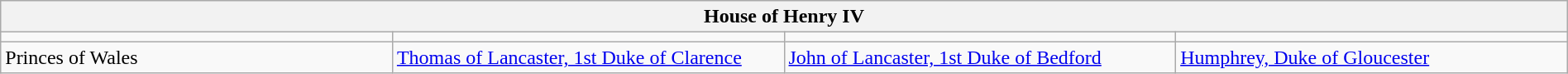<table class="wikitable" width="100%">
<tr>
<th align=center colspan=4>House of Henry IV</th>
</tr>
<tr>
<td align=center width="25%"></td>
<td align=center width="25%"></td>
<td align=center width="25%"></td>
<td align=center width="25%"></td>
</tr>
<tr>
<td>Princes of Wales</td>
<td><a href='#'>Thomas of Lancaster, 1st Duke of Clarence</a></td>
<td><a href='#'>John of Lancaster, 1st Duke of Bedford</a></td>
<td><a href='#'>Humphrey, Duke of Gloucester</a></td>
</tr>
</table>
